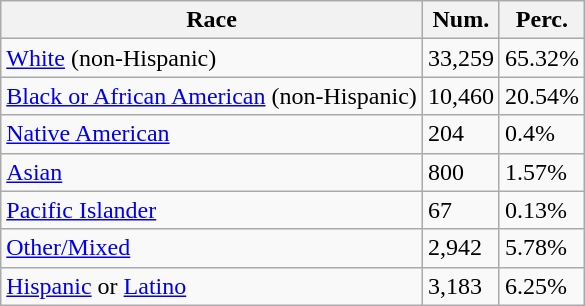<table class="wikitable">
<tr>
<th>Race</th>
<th>Num.</th>
<th>Perc.</th>
</tr>
<tr>
<td><a href='#'>White</a> (non-Hispanic)</td>
<td>33,259</td>
<td>65.32%</td>
</tr>
<tr>
<td><a href='#'>Black or African American</a> (non-Hispanic)</td>
<td>10,460</td>
<td>20.54%</td>
</tr>
<tr>
<td><a href='#'>Native American</a></td>
<td>204</td>
<td>0.4%</td>
</tr>
<tr>
<td><a href='#'>Asian</a></td>
<td>800</td>
<td>1.57%</td>
</tr>
<tr>
<td><a href='#'>Pacific Islander</a></td>
<td>67</td>
<td>0.13%</td>
</tr>
<tr>
<td><a href='#'>Other/Mixed</a></td>
<td>2,942</td>
<td>5.78%</td>
</tr>
<tr>
<td><a href='#'>Hispanic</a> or <a href='#'>Latino</a></td>
<td>3,183</td>
<td>6.25%</td>
</tr>
</table>
